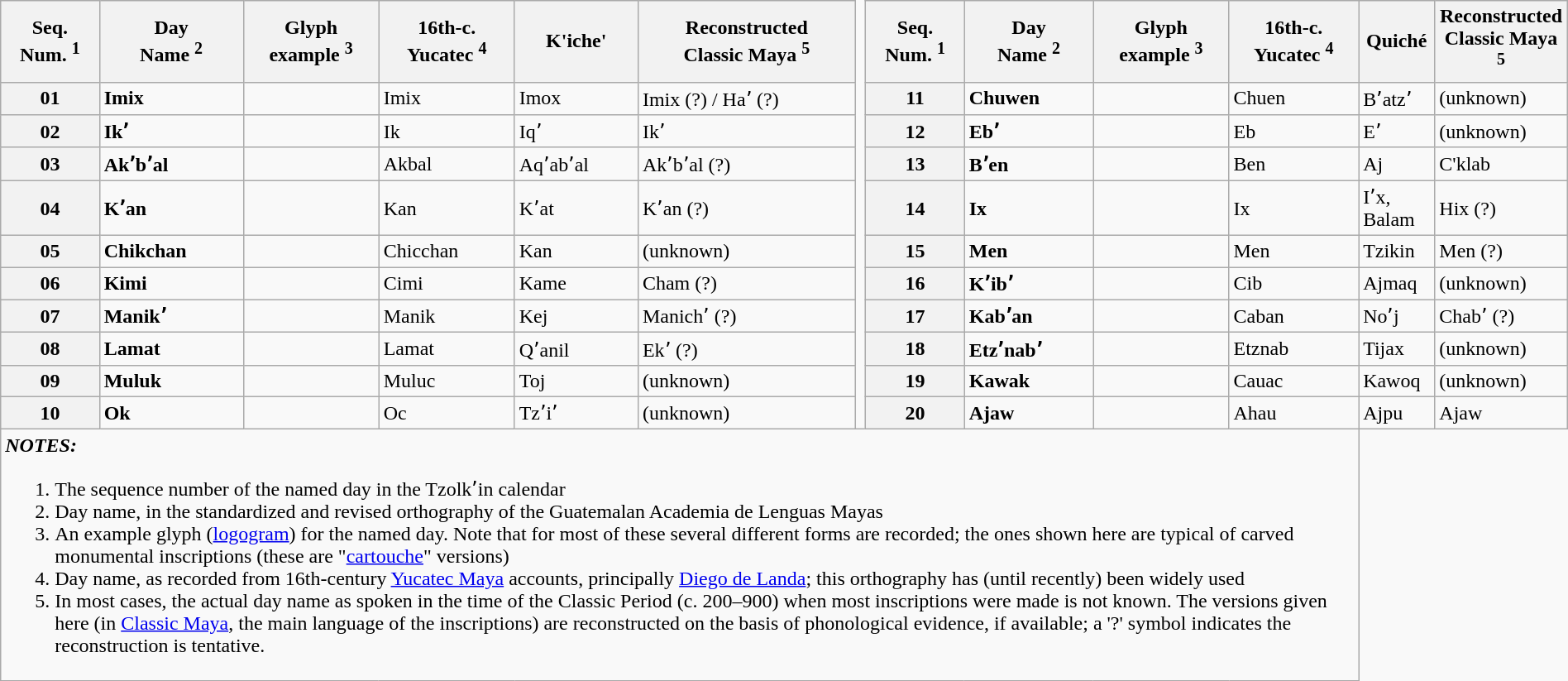<table class="wikitable" style="margin:0 auto; border:none;">
<tr>
<th>Seq.<br>Num. <sup>1</sup></th>
<th>Day<br>Name <sup>2</sup></th>
<th>Glyph<br> example <sup>3</sup></th>
<th>16th-c.<br>Yucatec <sup>4</sup></th>
<th>K'iche'</th>
<th>Reconstructed<br>Classic Maya <sup>5</sup></th>
<td rowspan="11"  style="width:1px;; border:none;"></td>
<th>Seq.<br>Num. <sup>1</sup></th>
<th>Day<br>Name <sup>2</sup></th>
<th>Glyph<br> example <sup>3</sup></th>
<th>16th-c.<br>Yucatec <sup>4</sup></th>
<th>Quiché</th>
<th>Reconstructed<br>Classic Maya <sup>5</sup></th>
</tr>
<tr>
<th>01</th>
<td><strong>Imix</strong></td>
<td></td>
<td>Imix</td>
<td>Imox</td>
<td>Imix (?) / Haʼ (?)</td>
<th>11</th>
<td><strong>Chuwen</strong></td>
<td></td>
<td>Chuen</td>
<td>Bʼatzʼ</td>
<td>(unknown)</td>
</tr>
<tr>
<th>02</th>
<td><strong>Ikʼ</strong></td>
<td></td>
<td>Ik</td>
<td>Iqʼ</td>
<td>Ikʼ</td>
<th>12</th>
<td><strong>Ebʼ</strong></td>
<td></td>
<td>Eb</td>
<td>Eʼ</td>
<td>(unknown)</td>
</tr>
<tr>
<th>03</th>
<td><strong>Akʼbʼal</strong></td>
<td></td>
<td>Akbal</td>
<td>Aqʼabʼal</td>
<td>Akʼbʼal (?)</td>
<th>13</th>
<td><strong>Bʼen</strong></td>
<td></td>
<td>Ben</td>
<td>Aj</td>
<td>C'klab</td>
</tr>
<tr>
<th>04</th>
<td><strong>Kʼan</strong></td>
<td></td>
<td>Kan</td>
<td>Kʼat</td>
<td>Kʼan (?)</td>
<th>14</th>
<td><strong>Ix</strong></td>
<td></td>
<td>Ix</td>
<td>Iʼx, Balam</td>
<td>Hix (?)</td>
</tr>
<tr>
<th>05</th>
<td><strong>Chikchan</strong></td>
<td></td>
<td>Chicchan</td>
<td>Kan</td>
<td>(unknown)</td>
<th>15</th>
<td><strong>Men</strong></td>
<td></td>
<td>Men</td>
<td>Tzikin</td>
<td>Men (?)</td>
</tr>
<tr>
<th>06</th>
<td><strong>Kimi</strong></td>
<td></td>
<td>Cimi</td>
<td>Kame</td>
<td>Cham (?)</td>
<th>16</th>
<td><strong>Kʼibʼ</strong></td>
<td></td>
<td>Cib</td>
<td>Ajmaq</td>
<td>(unknown)</td>
</tr>
<tr>
<th>07</th>
<td><strong>Manikʼ</strong></td>
<td></td>
<td>Manik</td>
<td>Kej</td>
<td>Manichʼ (?)</td>
<th>17</th>
<td><strong>Kabʼan</strong></td>
<td></td>
<td>Caban</td>
<td>Noʼj</td>
<td>Chabʼ (?)</td>
</tr>
<tr>
<th>08</th>
<td><strong>Lamat</strong></td>
<td></td>
<td>Lamat</td>
<td>Qʼanil</td>
<td>Ekʼ (?)</td>
<th>18</th>
<td><strong>Etzʼnabʼ</strong></td>
<td></td>
<td>Etznab</td>
<td>Tijax</td>
<td>(unknown)</td>
</tr>
<tr>
<th>09</th>
<td><strong>Muluk</strong></td>
<td></td>
<td>Muluc</td>
<td>Toj</td>
<td>(unknown)</td>
<th>19</th>
<td><strong>Kawak</strong></td>
<td></td>
<td>Cauac</td>
<td>Kawoq</td>
<td>(unknown)</td>
</tr>
<tr>
<th>10</th>
<td><strong>Ok</strong></td>
<td></td>
<td>Oc</td>
<td>Tzʼiʼ</td>
<td>(unknown)</td>
<th>20</th>
<td><strong>Ajaw</strong></td>
<td></td>
<td>Ahau</td>
<td>Ajpu</td>
<td>Ajaw</td>
</tr>
<tr>
<td colspan="11"><strong><em>NOTES:</em></strong><br><ol><li>The sequence number of the named day in the Tzolkʼin calendar</li><li>Day name, in the standardized and revised orthography of the Guatemalan Academia de Lenguas Mayas</li><li>An example glyph (<a href='#'>logogram</a>) for the named day. Note that for most of these several different forms are recorded; the ones shown here are typical of carved monumental inscriptions (these are "<a href='#'>cartouche</a>" versions)</li><li>Day name, as recorded from 16th-century <a href='#'>Yucatec Maya</a> accounts, principally <a href='#'>Diego de Landa</a>; this orthography has (until recently) been widely used</li><li>In most cases, the actual day name as spoken in the time of the Classic Period (c. 200–900) when most inscriptions were made is not known. The versions given here (in <a href='#'>Classic Maya</a>, the main language of the inscriptions) are reconstructed on the basis of phonological evidence, if available; a '?' symbol indicates the reconstruction is tentative.</li></ol></td>
</tr>
</table>
